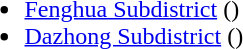<table>
<tr>
<td valign="top"><br><ul><li><a href='#'>Fenghua Subdistrict</a> ()</li><li><a href='#'>Dazhong Subdistrict</a> ()</li></ul></td>
</tr>
</table>
